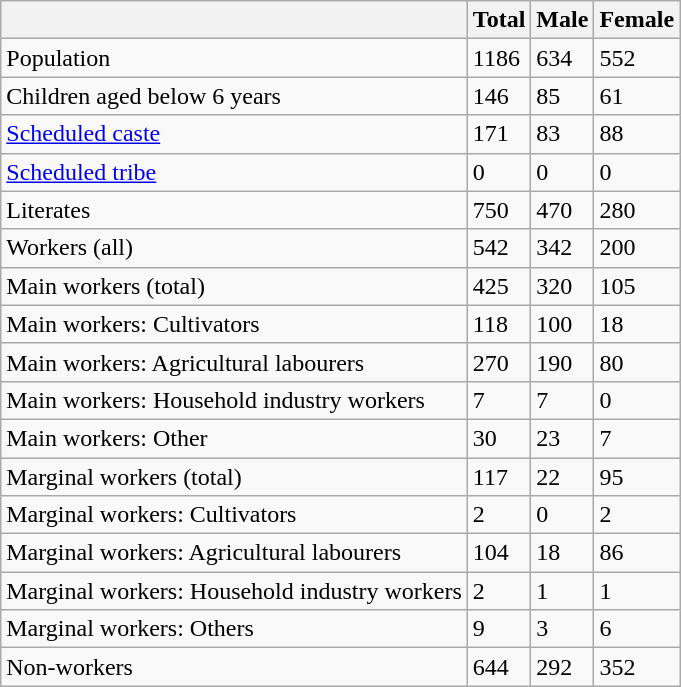<table class="wikitable sortable">
<tr>
<th></th>
<th>Total</th>
<th>Male</th>
<th>Female</th>
</tr>
<tr>
<td>Population</td>
<td>1186</td>
<td>634</td>
<td>552</td>
</tr>
<tr>
<td>Children aged below 6 years</td>
<td>146</td>
<td>85</td>
<td>61</td>
</tr>
<tr>
<td><a href='#'>Scheduled caste</a></td>
<td>171</td>
<td>83</td>
<td>88</td>
</tr>
<tr>
<td><a href='#'>Scheduled tribe</a></td>
<td>0</td>
<td>0</td>
<td>0</td>
</tr>
<tr>
<td>Literates</td>
<td>750</td>
<td>470</td>
<td>280</td>
</tr>
<tr>
<td>Workers (all)</td>
<td>542</td>
<td>342</td>
<td>200</td>
</tr>
<tr>
<td>Main workers (total)</td>
<td>425</td>
<td>320</td>
<td>105</td>
</tr>
<tr>
<td>Main workers: Cultivators</td>
<td>118</td>
<td>100</td>
<td>18</td>
</tr>
<tr>
<td>Main workers: Agricultural labourers</td>
<td>270</td>
<td>190</td>
<td>80</td>
</tr>
<tr>
<td>Main workers: Household industry workers</td>
<td>7</td>
<td>7</td>
<td>0</td>
</tr>
<tr>
<td>Main workers: Other</td>
<td>30</td>
<td>23</td>
<td>7</td>
</tr>
<tr>
<td>Marginal workers (total)</td>
<td>117</td>
<td>22</td>
<td>95</td>
</tr>
<tr>
<td>Marginal workers: Cultivators</td>
<td>2</td>
<td>0</td>
<td>2</td>
</tr>
<tr>
<td>Marginal workers: Agricultural labourers</td>
<td>104</td>
<td>18</td>
<td>86</td>
</tr>
<tr>
<td>Marginal workers: Household industry workers</td>
<td>2</td>
<td>1</td>
<td>1</td>
</tr>
<tr>
<td>Marginal workers: Others</td>
<td>9</td>
<td>3</td>
<td>6</td>
</tr>
<tr>
<td>Non-workers</td>
<td>644</td>
<td>292</td>
<td>352</td>
</tr>
</table>
